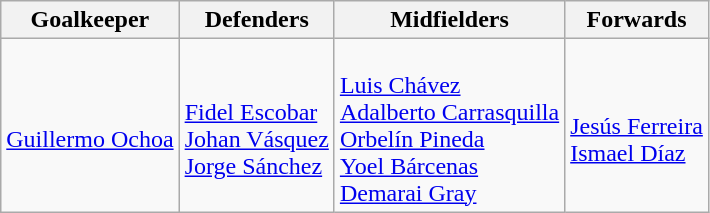<table class="wikitable">
<tr>
<th>Goalkeeper</th>
<th>Defenders</th>
<th>Midfielders</th>
<th>Forwards</th>
</tr>
<tr>
<td><br> <a href='#'>Guillermo Ochoa</a></td>
<td><br> <a href='#'>Fidel Escobar</a><br>
 <a href='#'>Johan Vásquez</a><br>
 <a href='#'>Jorge Sánchez</a></td>
<td><br> <a href='#'>Luis Chávez</a><br>
 <a href='#'>Adalberto Carrasquilla</a><br>
 <a href='#'>Orbelín Pineda</a><br>
 <a href='#'>Yoel Bárcenas</a><br>
 <a href='#'>Demarai Gray</a></td>
<td><br> <a href='#'>Jesús Ferreira</a><br>
 <a href='#'>Ismael Díaz</a></td>
</tr>
</table>
